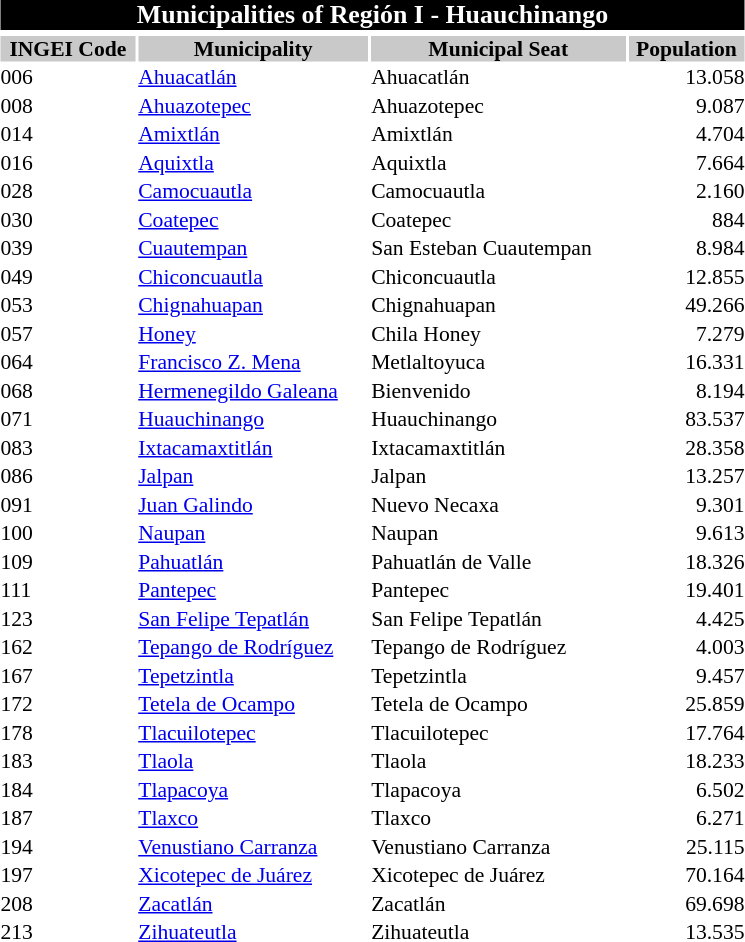<table class="toc" cellpadding=0 cellspacing=2 width=500px style="float:center; margin: 0.5em 0.5em 0.5em 1em; padding: 0.5e text-align:left;clear:all; margin-left:3px; font-size:90%">
<tr>
<td colspan=4 style="background:#black; color:white; font-size:120%" align=center bgcolor="black"><strong>Municipalities of Región I - Huauchinango</strong></td>
</tr>
<tr>
<td colspan=4 align=center valign=center bgcolor="white"></td>
</tr>
<tr>
<td style="background:#C9C9C9;" align=center><strong>INGEI Code</strong></td>
<td style="background:#C9C9C9;" align=center><strong>Municipality</strong></td>
<td style="background:#C9C9C9;" align=center><strong>Municipal Seat</strong></td>
<td style="background:#C9C9C9;" align=center><strong>Population</strong></td>
</tr>
<tr>
<td>006</td>
<td><a href='#'>Ahuacatlán</a></td>
<td>Ahuacatlán</td>
<td align="right">13.058</td>
</tr>
<tr>
<td>008</td>
<td><a href='#'>Ahuazotepec</a></td>
<td>Ahuazotepec</td>
<td align="right">9.087</td>
</tr>
<tr>
<td>014</td>
<td><a href='#'>Amixtlán</a></td>
<td>Amixtlán</td>
<td align="right">4.704</td>
</tr>
<tr>
<td>016</td>
<td><a href='#'>Aquixtla</a></td>
<td>Aquixtla</td>
<td align="right">7.664</td>
</tr>
<tr>
<td>028</td>
<td><a href='#'>Camocuautla</a></td>
<td>Camocuautla</td>
<td align="right">2.160</td>
</tr>
<tr>
<td>030</td>
<td><a href='#'>Coatepec</a></td>
<td>Coatepec</td>
<td align="right">884</td>
</tr>
<tr>
<td>039</td>
<td><a href='#'>Cuautempan</a></td>
<td>San Esteban Cuautempan</td>
<td align="right">8.984</td>
</tr>
<tr>
<td>049</td>
<td><a href='#'>Chiconcuautla</a></td>
<td>Chiconcuautla</td>
<td align="right">12.855</td>
</tr>
<tr>
<td>053</td>
<td><a href='#'>Chignahuapan</a></td>
<td>Chignahuapan</td>
<td align="right">49.266</td>
</tr>
<tr>
<td>057</td>
<td><a href='#'>Honey</a></td>
<td>Chila Honey</td>
<td align="right">7.279</td>
</tr>
<tr>
<td>064</td>
<td><a href='#'>Francisco Z. Mena</a></td>
<td>Metlaltoyuca</td>
<td align="right">16.331</td>
</tr>
<tr>
<td>068</td>
<td><a href='#'>Hermenegildo Galeana</a></td>
<td>Bienvenido</td>
<td align="right">8.194</td>
</tr>
<tr>
<td>071</td>
<td><a href='#'>Huauchinango</a></td>
<td>Huauchinango</td>
<td align="right">83.537</td>
</tr>
<tr>
<td>083</td>
<td><a href='#'>Ixtacamaxtitlán</a></td>
<td>Ixtacamaxtitlán</td>
<td align="right">28.358</td>
</tr>
<tr>
<td>086</td>
<td><a href='#'>Jalpan</a></td>
<td>Jalpan</td>
<td align="right">13.257</td>
</tr>
<tr>
<td>091</td>
<td><a href='#'>Juan Galindo</a></td>
<td>Nuevo Necaxa</td>
<td align="right">9.301</td>
</tr>
<tr>
<td>100</td>
<td><a href='#'>Naupan</a></td>
<td>Naupan</td>
<td align="right">9.613</td>
</tr>
<tr>
<td>109</td>
<td><a href='#'>Pahuatlán</a></td>
<td>Pahuatlán de Valle</td>
<td align="right">18.326</td>
</tr>
<tr>
<td>111</td>
<td><a href='#'>Pantepec</a></td>
<td>Pantepec</td>
<td align="right">19.401</td>
</tr>
<tr>
<td>123</td>
<td><a href='#'>San Felipe Tepatlán</a></td>
<td>San Felipe Tepatlán</td>
<td align="right">4.425</td>
</tr>
<tr>
<td>162</td>
<td><a href='#'>Tepango de Rodríguez</a></td>
<td>Tepango de Rodríguez</td>
<td align="right">4.003</td>
</tr>
<tr>
<td>167</td>
<td><a href='#'>Tepetzintla</a></td>
<td>Tepetzintla</td>
<td align="right">9.457</td>
</tr>
<tr>
<td>172</td>
<td><a href='#'>Tetela de Ocampo</a></td>
<td>Tetela de Ocampo</td>
<td align="right">25.859</td>
</tr>
<tr>
<td>178</td>
<td><a href='#'>Tlacuilotepec</a></td>
<td>Tlacuilotepec</td>
<td align="right">17.764</td>
</tr>
<tr>
<td>183</td>
<td><a href='#'>Tlaola</a></td>
<td>Tlaola</td>
<td align="right">18.233</td>
</tr>
<tr>
<td>184</td>
<td><a href='#'>Tlapacoya</a></td>
<td>Tlapacoya</td>
<td align="right">6.502</td>
</tr>
<tr>
<td>187</td>
<td><a href='#'>Tlaxco</a></td>
<td>Tlaxco</td>
<td align="right">6.271</td>
</tr>
<tr>
<td>194</td>
<td><a href='#'>Venustiano Carranza</a></td>
<td>Venustiano Carranza</td>
<td align="right">25.115</td>
</tr>
<tr>
<td>197</td>
<td><a href='#'>Xicotepec de Juárez</a></td>
<td>Xicotepec de Juárez</td>
<td align="right">70.164</td>
</tr>
<tr>
<td>208</td>
<td><a href='#'>Zacatlán</a></td>
<td>Zacatlán</td>
<td align="right">69.698</td>
</tr>
<tr>
<td>213</td>
<td><a href='#'>Zihuateutla</a></td>
<td>Zihuateutla</td>
<td align="right">13.535</td>
</tr>
<tr>
</tr>
</table>
